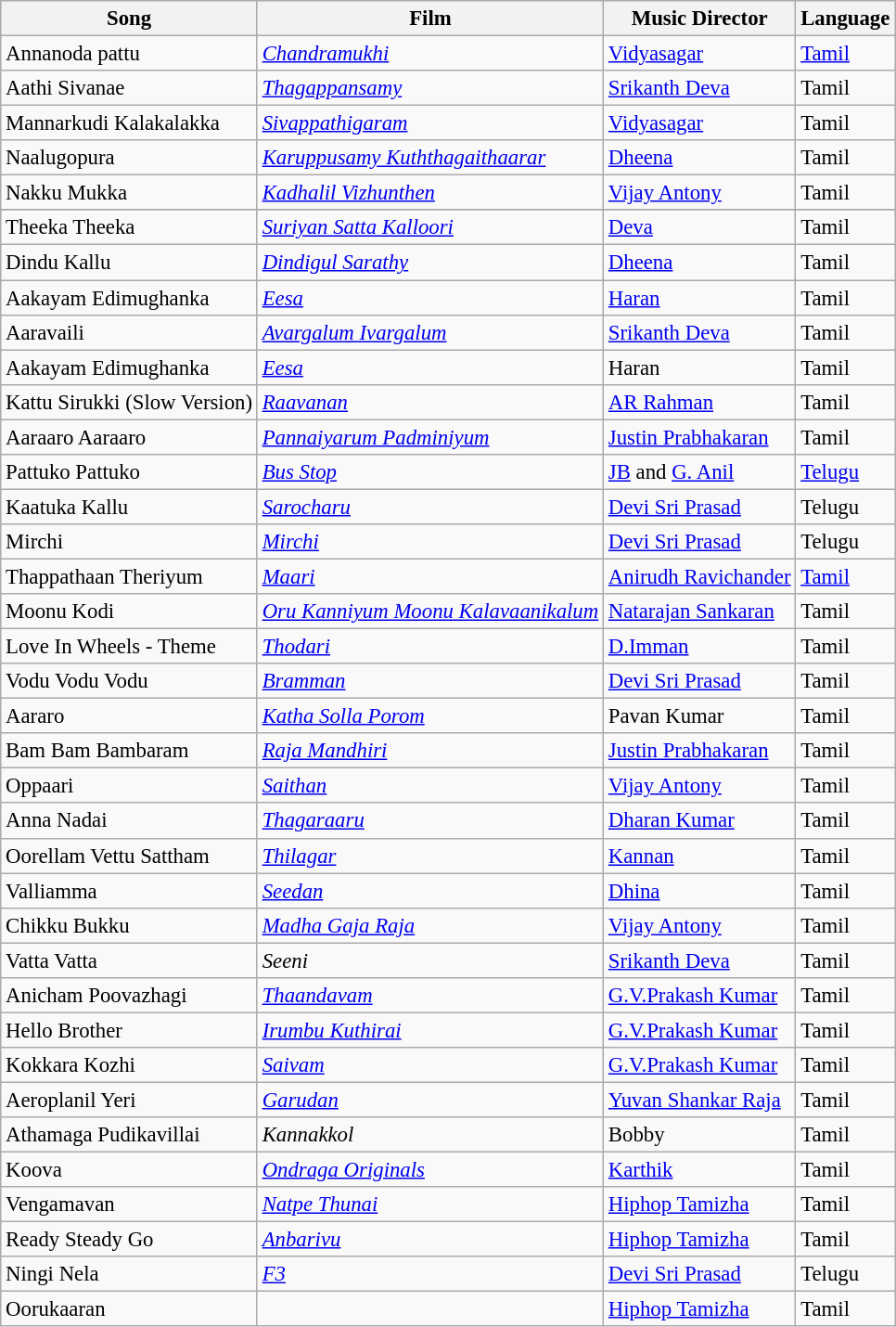<table class="wikitable" style="font-size: 95%;">
<tr>
<th>Song</th>
<th>Film</th>
<th>Music Director</th>
<th>Language</th>
</tr>
<tr>
<td>Annanoda pattu</td>
<td><em><a href='#'>Chandramukhi</a></em></td>
<td><a href='#'>Vidyasagar</a></td>
<td><a href='#'>Tamil</a></td>
</tr>
<tr>
<td>Aathi Sivanae</td>
<td><em><a href='#'>Thagappansamy</a></em></td>
<td><a href='#'>Srikanth Deva</a></td>
<td>Tamil</td>
</tr>
<tr>
<td>Mannarkudi Kalakalakka</td>
<td><em><a href='#'>Sivappathigaram</a></em></td>
<td><a href='#'>Vidyasagar</a></td>
<td>Tamil</td>
</tr>
<tr>
<td>Naalugopura</td>
<td><em><a href='#'>Karuppusamy Kuththagaithaarar</a></em></td>
<td><a href='#'>Dheena</a></td>
<td>Tamil</td>
</tr>
<tr>
<td>Nakku Mukka</td>
<td><em><a href='#'>Kadhalil Vizhunthen</a></em></td>
<td><a href='#'>Vijay Antony</a></td>
<td>Tamil</td>
</tr>
<tr>
</tr>
<tr>
<td>Theeka Theeka</td>
<td><em><a href='#'>Suriyan Satta Kalloori</a></em></td>
<td><a href='#'>Deva</a></td>
<td>Tamil</td>
</tr>
<tr>
<td>Dindu Kallu</td>
<td><em><a href='#'>Dindigul Sarathy</a></em></td>
<td><a href='#'>Dheena</a></td>
<td>Tamil</td>
</tr>
<tr>
<td>Aakayam Edimughanka</td>
<td><em><a href='#'>Eesa</a></em></td>
<td><a href='#'>Haran</a></td>
<td>Tamil</td>
</tr>
<tr>
<td>Aaravaili</td>
<td><em><a href='#'>Avargalum Ivargalum</a></em></td>
<td><a href='#'>Srikanth Deva</a></td>
<td>Tamil</td>
</tr>
<tr>
<td>Aakayam Edimughanka</td>
<td><em><a href='#'>Eesa</a></em></td>
<td>Haran</td>
<td>Tamil</td>
</tr>
<tr>
<td>Kattu Sirukki (Slow Version)</td>
<td><em><a href='#'>Raavanan</a></em></td>
<td><a href='#'>AR Rahman</a></td>
<td>Tamil</td>
</tr>
<tr>
<td>Aaraaro Aaraaro</td>
<td><em><a href='#'>Pannaiyarum Padminiyum</a></em></td>
<td><a href='#'>Justin Prabhakaran</a></td>
<td>Tamil</td>
</tr>
<tr>
<td>Pattuko Pattuko</td>
<td><em><a href='#'>Bus Stop</a></em></td>
<td><a href='#'>JB</a> and <a href='#'>G. Anil</a></td>
<td><a href='#'>Telugu</a></td>
</tr>
<tr>
<td>Kaatuka Kallu</td>
<td><em><a href='#'>Sarocharu</a></em></td>
<td><a href='#'>Devi Sri Prasad</a></td>
<td>Telugu</td>
</tr>
<tr>
<td>Mirchi</td>
<td><em><a href='#'>Mirchi</a></em></td>
<td><a href='#'>Devi Sri Prasad</a></td>
<td>Telugu</td>
</tr>
<tr>
<td>Thappathaan Theriyum</td>
<td><em><a href='#'>Maari</a></em></td>
<td><a href='#'>Anirudh Ravichander</a></td>
<td><a href='#'>Tamil</a></td>
</tr>
<tr>
<td>Moonu Kodi</td>
<td><em><a href='#'>Oru Kanniyum Moonu Kalavaanikalum</a></em></td>
<td><a href='#'>Natarajan Sankaran</a></td>
<td>Tamil</td>
</tr>
<tr>
<td>Love In Wheels - Theme</td>
<td><em><a href='#'>Thodari</a></em></td>
<td><a href='#'>D.Imman</a></td>
<td>Tamil</td>
</tr>
<tr>
<td>Vodu Vodu Vodu</td>
<td><em><a href='#'>Bramman</a></em></td>
<td><a href='#'>Devi Sri Prasad</a></td>
<td>Tamil</td>
</tr>
<tr>
<td>Aararo</td>
<td><em><a href='#'>Katha Solla Porom</a></em></td>
<td>Pavan Kumar</td>
<td>Tamil</td>
</tr>
<tr>
<td>Bam Bam Bambaram</td>
<td><em><a href='#'>Raja Mandhiri</a></em></td>
<td><a href='#'>Justin Prabhakaran</a></td>
<td>Tamil</td>
</tr>
<tr>
<td>Oppaari</td>
<td><em><a href='#'>Saithan</a></em></td>
<td><a href='#'>Vijay Antony</a></td>
<td>Tamil</td>
</tr>
<tr>
<td>Anna Nadai</td>
<td><em><a href='#'>Thagaraaru</a></em></td>
<td><a href='#'>Dharan Kumar</a></td>
<td>Tamil</td>
</tr>
<tr>
<td>Oorellam Vettu Sattham</td>
<td><em><a href='#'>Thilagar</a></em></td>
<td><a href='#'>Kannan</a></td>
<td>Tamil</td>
</tr>
<tr>
<td>Valliamma</td>
<td><em><a href='#'>Seedan</a></em></td>
<td><a href='#'>Dhina</a></td>
<td>Tamil</td>
</tr>
<tr>
<td>Chikku Bukku</td>
<td><em><a href='#'>Madha Gaja Raja</a></em></td>
<td><a href='#'>Vijay Antony</a></td>
<td>Tamil</td>
</tr>
<tr>
<td>Vatta Vatta</td>
<td><em>Seeni</em></td>
<td><a href='#'>Srikanth Deva</a></td>
<td>Tamil</td>
</tr>
<tr>
<td>Anicham Poovazhagi</td>
<td><em><a href='#'>Thaandavam</a></em></td>
<td><a href='#'>G.V.Prakash Kumar</a></td>
<td>Tamil</td>
</tr>
<tr>
<td>Hello Brother</td>
<td><em><a href='#'>Irumbu Kuthirai</a></em></td>
<td><a href='#'>G.V.Prakash Kumar</a></td>
<td>Tamil</td>
</tr>
<tr>
<td>Kokkara Kozhi</td>
<td><em><a href='#'>Saivam</a></em></td>
<td><a href='#'>G.V.Prakash Kumar</a></td>
<td>Tamil</td>
</tr>
<tr>
<td>Aeroplanil Yeri</td>
<td><em><a href='#'>Garudan</a></em></td>
<td><a href='#'>Yuvan Shankar Raja</a></td>
<td>Tamil</td>
</tr>
<tr>
<td>Athamaga Pudikavillai</td>
<td><em>Kannakkol</em></td>
<td>Bobby</td>
<td>Tamil</td>
</tr>
<tr>
<td>Koova</td>
<td><em><a href='#'>Ondraga Originals</a></em></td>
<td><a href='#'>Karthik</a></td>
<td>Tamil</td>
</tr>
<tr>
<td>Vengamavan</td>
<td><em><a href='#'>Natpe Thunai</a></em></td>
<td><a href='#'>Hiphop Tamizha</a></td>
<td>Tamil</td>
</tr>
<tr>
<td>Ready Steady Go</td>
<td><em><a href='#'>Anbarivu</a></em></td>
<td><a href='#'>Hiphop Tamizha</a></td>
<td>Tamil</td>
</tr>
<tr>
<td>Ningi Nela</td>
<td><a href='#'><em>F3</em></a></td>
<td><a href='#'>Devi Sri Prasad</a></td>
<td>Telugu</td>
</tr>
<tr>
<td>Oorukaaran</td>
<td></td>
<td><a href='#'>Hiphop Tamizha</a></td>
<td>Tamil</td>
</tr>
</table>
